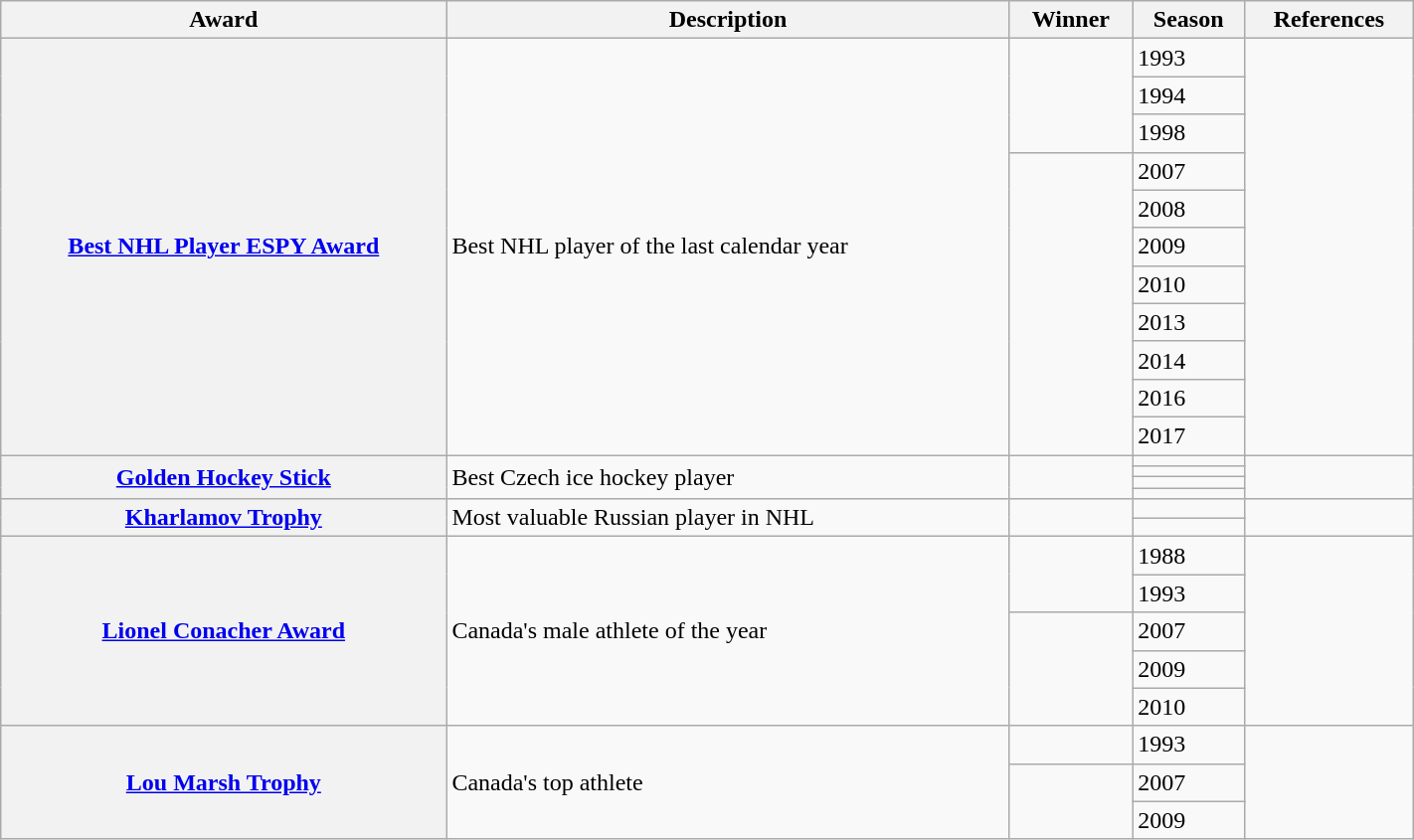<table class="wikitable sortable" width="75%">
<tr>
<th scope="col">Award</th>
<th scope="col" class="unsortable">Description</th>
<th scope="col">Winner</th>
<th scope="col">Season</th>
<th scope="col" class="unsortable">References</th>
</tr>
<tr>
<th scope="row" rowspan="11"><a href='#'>Best NHL Player ESPY Award</a></th>
<td rowspan="11">Best NHL player of the last calendar year</td>
<td rowspan="3"></td>
<td>1993</td>
<td rowspan="11"></td>
</tr>
<tr>
<td>1994</td>
</tr>
<tr>
<td>1998</td>
</tr>
<tr>
<td rowspan="8"></td>
<td>2007</td>
</tr>
<tr>
<td>2008</td>
</tr>
<tr>
<td>2009</td>
</tr>
<tr>
<td>2010</td>
</tr>
<tr>
<td>2013</td>
</tr>
<tr>
<td>2014</td>
</tr>
<tr>
<td>2016</td>
</tr>
<tr>
<td>2017</td>
</tr>
<tr>
<th scope="row" rowspan="4"><a href='#'>Golden Hockey Stick</a></th>
<td rowspan="4">Best Czech ice hockey player</td>
<td rowspan="4"></td>
<td></td>
<td rowspan="4"></td>
</tr>
<tr>
<td></td>
</tr>
<tr>
<td></td>
</tr>
<tr>
<td></td>
</tr>
<tr>
<th scope="row" rowspan="2"><a href='#'>Kharlamov Trophy</a></th>
<td rowspan="2">Most valuable Russian player in NHL</td>
<td rowspan="2"></td>
<td></td>
<td rowspan="2"></td>
</tr>
<tr>
<td></td>
</tr>
<tr>
<th scope="row" rowspan="5"><a href='#'>Lionel Conacher Award</a></th>
<td rowspan="5">Canada's male athlete of the year</td>
<td rowspan="2"></td>
<td>1988</td>
<td rowspan="5"></td>
</tr>
<tr>
<td>1993</td>
</tr>
<tr>
<td rowspan="3"></td>
<td>2007</td>
</tr>
<tr>
<td>2009</td>
</tr>
<tr>
<td>2010</td>
</tr>
<tr>
<th scope="row" rowspan="3"><a href='#'>Lou Marsh Trophy</a></th>
<td rowspan="3">Canada's top athlete</td>
<td></td>
<td>1993</td>
<td rowspan="3"></td>
</tr>
<tr>
<td rowspan="2"></td>
<td>2007</td>
</tr>
<tr>
<td>2009</td>
</tr>
</table>
